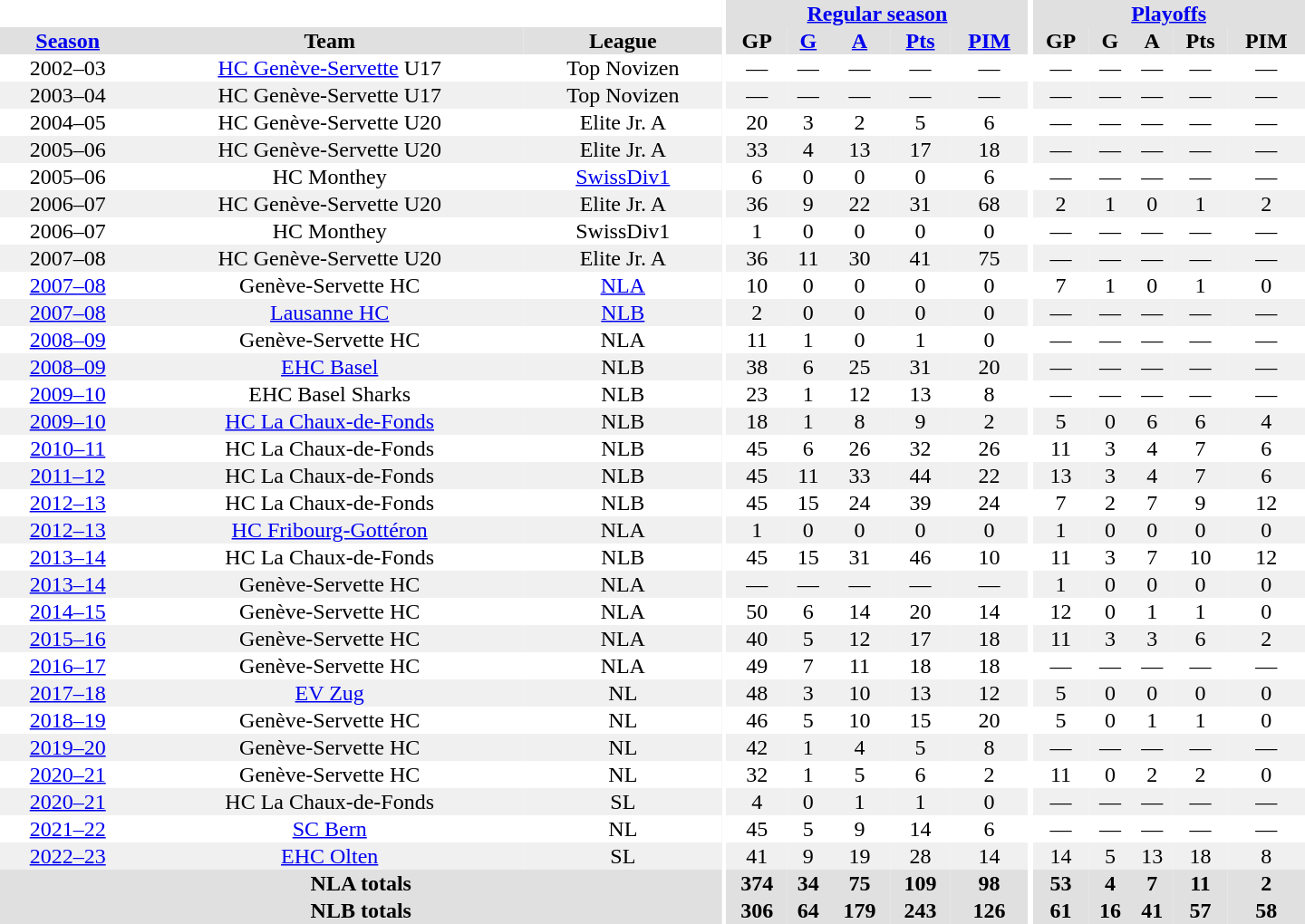<table border="0" cellpadding="1" cellspacing="0" style="text-align:center; width:60em">
<tr bgcolor="#e0e0e0">
<th colspan="3" bgcolor="#ffffff"></th>
<th rowspan="99" bgcolor="#ffffff"></th>
<th colspan="5"><a href='#'>Regular season</a></th>
<th rowspan="99" bgcolor="#ffffff"></th>
<th colspan="5"><a href='#'>Playoffs</a></th>
</tr>
<tr bgcolor="#e0e0e0">
<th><a href='#'>Season</a></th>
<th>Team</th>
<th>League</th>
<th>GP</th>
<th><a href='#'>G</a></th>
<th><a href='#'>A</a></th>
<th><a href='#'>Pts</a></th>
<th><a href='#'>PIM</a></th>
<th>GP</th>
<th>G</th>
<th>A</th>
<th>Pts</th>
<th>PIM</th>
</tr>
<tr>
<td>2002–03</td>
<td><a href='#'>HC Genève-Servette</a> U17</td>
<td>Top Novizen</td>
<td>—</td>
<td>—</td>
<td>—</td>
<td>—</td>
<td>—</td>
<td>—</td>
<td>—</td>
<td>—</td>
<td>—</td>
<td>—</td>
</tr>
<tr bgcolor="#f0f0f0">
<td>2003–04</td>
<td>HC Genève-Servette U17</td>
<td>Top Novizen</td>
<td>—</td>
<td>—</td>
<td>—</td>
<td>—</td>
<td>—</td>
<td>—</td>
<td>—</td>
<td>—</td>
<td>—</td>
<td>—</td>
</tr>
<tr>
<td>2004–05</td>
<td>HC Genève-Servette U20</td>
<td>Elite Jr. A</td>
<td>20</td>
<td>3</td>
<td>2</td>
<td>5</td>
<td>6</td>
<td>—</td>
<td>—</td>
<td>—</td>
<td>—</td>
<td>—</td>
</tr>
<tr bgcolor="#f0f0f0">
<td>2005–06</td>
<td>HC Genève-Servette U20</td>
<td>Elite Jr. A</td>
<td>33</td>
<td>4</td>
<td>13</td>
<td>17</td>
<td>18</td>
<td>—</td>
<td>—</td>
<td>—</td>
<td>—</td>
<td>—</td>
</tr>
<tr>
<td>2005–06</td>
<td>HC Monthey</td>
<td><a href='#'>SwissDiv1</a></td>
<td>6</td>
<td>0</td>
<td>0</td>
<td>0</td>
<td>6</td>
<td>—</td>
<td>—</td>
<td>—</td>
<td>—</td>
<td>—</td>
</tr>
<tr bgcolor="#f0f0f0">
<td>2006–07</td>
<td>HC Genève-Servette U20</td>
<td>Elite Jr. A</td>
<td>36</td>
<td>9</td>
<td>22</td>
<td>31</td>
<td>68</td>
<td>2</td>
<td>1</td>
<td>0</td>
<td>1</td>
<td>2</td>
</tr>
<tr>
<td>2006–07</td>
<td>HC Monthey</td>
<td>SwissDiv1</td>
<td>1</td>
<td>0</td>
<td>0</td>
<td>0</td>
<td>0</td>
<td>—</td>
<td>—</td>
<td>—</td>
<td>—</td>
<td>—</td>
</tr>
<tr bgcolor="#f0f0f0">
<td>2007–08</td>
<td>HC Genève-Servette U20</td>
<td>Elite Jr. A</td>
<td>36</td>
<td>11</td>
<td>30</td>
<td>41</td>
<td>75</td>
<td>—</td>
<td>—</td>
<td>—</td>
<td>—</td>
<td>—</td>
</tr>
<tr>
<td><a href='#'>2007–08</a></td>
<td>Genève-Servette HC</td>
<td><a href='#'>NLA</a></td>
<td>10</td>
<td>0</td>
<td>0</td>
<td>0</td>
<td>0</td>
<td>7</td>
<td>1</td>
<td>0</td>
<td>1</td>
<td>0</td>
</tr>
<tr bgcolor="#f0f0f0">
<td><a href='#'>2007–08</a></td>
<td><a href='#'>Lausanne HC</a></td>
<td><a href='#'>NLB</a></td>
<td>2</td>
<td>0</td>
<td>0</td>
<td>0</td>
<td>0</td>
<td>—</td>
<td>—</td>
<td>—</td>
<td>—</td>
<td>—</td>
</tr>
<tr>
<td><a href='#'>2008–09</a></td>
<td>Genève-Servette HC</td>
<td>NLA</td>
<td>11</td>
<td>1</td>
<td>0</td>
<td>1</td>
<td>0</td>
<td>—</td>
<td>—</td>
<td>—</td>
<td>—</td>
<td>—</td>
</tr>
<tr bgcolor="#f0f0f0">
<td><a href='#'>2008–09</a></td>
<td><a href='#'>EHC Basel</a></td>
<td>NLB</td>
<td>38</td>
<td>6</td>
<td>25</td>
<td>31</td>
<td>20</td>
<td>—</td>
<td>—</td>
<td>—</td>
<td>—</td>
<td>—</td>
</tr>
<tr>
<td><a href='#'>2009–10</a></td>
<td>EHC Basel Sharks</td>
<td>NLB</td>
<td>23</td>
<td>1</td>
<td>12</td>
<td>13</td>
<td>8</td>
<td>—</td>
<td>—</td>
<td>—</td>
<td>—</td>
<td>—</td>
</tr>
<tr bgcolor="#f0f0f0">
<td><a href='#'>2009–10</a></td>
<td><a href='#'>HC La Chaux-de-Fonds</a></td>
<td>NLB</td>
<td>18</td>
<td>1</td>
<td>8</td>
<td>9</td>
<td>2</td>
<td>5</td>
<td>0</td>
<td>6</td>
<td>6</td>
<td>4</td>
</tr>
<tr>
<td><a href='#'>2010–11</a></td>
<td>HC La Chaux-de-Fonds</td>
<td>NLB</td>
<td>45</td>
<td>6</td>
<td>26</td>
<td>32</td>
<td>26</td>
<td>11</td>
<td>3</td>
<td>4</td>
<td>7</td>
<td>6</td>
</tr>
<tr bgcolor="#f0f0f0">
<td><a href='#'>2011–12</a></td>
<td>HC La Chaux-de-Fonds</td>
<td>NLB</td>
<td>45</td>
<td>11</td>
<td>33</td>
<td>44</td>
<td>22</td>
<td>13</td>
<td>3</td>
<td>4</td>
<td>7</td>
<td>6</td>
</tr>
<tr>
<td><a href='#'>2012–13</a></td>
<td>HC La Chaux-de-Fonds</td>
<td>NLB</td>
<td>45</td>
<td>15</td>
<td>24</td>
<td>39</td>
<td>24</td>
<td>7</td>
<td>2</td>
<td>7</td>
<td>9</td>
<td>12</td>
</tr>
<tr bgcolor="#f0f0f0">
<td><a href='#'>2012–13</a></td>
<td><a href='#'>HC Fribourg-Gottéron</a></td>
<td>NLA</td>
<td>1</td>
<td>0</td>
<td>0</td>
<td>0</td>
<td>0</td>
<td>1</td>
<td>0</td>
<td>0</td>
<td>0</td>
<td>0</td>
</tr>
<tr>
<td><a href='#'>2013–14</a></td>
<td>HC La Chaux-de-Fonds</td>
<td>NLB</td>
<td>45</td>
<td>15</td>
<td>31</td>
<td>46</td>
<td>10</td>
<td>11</td>
<td>3</td>
<td>7</td>
<td>10</td>
<td>12</td>
</tr>
<tr bgcolor="#f0f0f0">
<td><a href='#'>2013–14</a></td>
<td>Genève-Servette HC</td>
<td>NLA</td>
<td>—</td>
<td>—</td>
<td>—</td>
<td>—</td>
<td>—</td>
<td>1</td>
<td>0</td>
<td>0</td>
<td>0</td>
<td>0</td>
</tr>
<tr>
<td><a href='#'>2014–15</a></td>
<td>Genève-Servette HC</td>
<td>NLA</td>
<td>50</td>
<td>6</td>
<td>14</td>
<td>20</td>
<td>14</td>
<td>12</td>
<td>0</td>
<td>1</td>
<td>1</td>
<td>0</td>
</tr>
<tr bgcolor="#f0f0f0">
<td><a href='#'>2015–16</a></td>
<td>Genève-Servette HC</td>
<td>NLA</td>
<td>40</td>
<td>5</td>
<td>12</td>
<td>17</td>
<td>18</td>
<td>11</td>
<td>3</td>
<td>3</td>
<td>6</td>
<td>2</td>
</tr>
<tr>
<td><a href='#'>2016–17</a></td>
<td>Genève-Servette HC</td>
<td>NLA</td>
<td>49</td>
<td>7</td>
<td>11</td>
<td>18</td>
<td>18</td>
<td>—</td>
<td>—</td>
<td>—</td>
<td>—</td>
<td>—</td>
</tr>
<tr bgcolor="#f0f0f0">
<td><a href='#'>2017–18</a></td>
<td><a href='#'>EV Zug</a></td>
<td>NL</td>
<td>48</td>
<td>3</td>
<td>10</td>
<td>13</td>
<td>12</td>
<td>5</td>
<td>0</td>
<td>0</td>
<td>0</td>
<td>0</td>
</tr>
<tr>
<td><a href='#'>2018–19</a></td>
<td>Genève-Servette HC</td>
<td>NL</td>
<td>46</td>
<td>5</td>
<td>10</td>
<td>15</td>
<td>20</td>
<td>5</td>
<td>0</td>
<td>1</td>
<td>1</td>
<td>0</td>
</tr>
<tr bgcolor="#f0f0f0">
<td><a href='#'>2019–20</a></td>
<td>Genève-Servette HC</td>
<td>NL</td>
<td>42</td>
<td>1</td>
<td>4</td>
<td>5</td>
<td>8</td>
<td>—</td>
<td>—</td>
<td>—</td>
<td>—</td>
<td>—</td>
</tr>
<tr>
<td><a href='#'>2020–21</a></td>
<td>Genève-Servette HC</td>
<td>NL</td>
<td>32</td>
<td>1</td>
<td>5</td>
<td>6</td>
<td>2</td>
<td>11</td>
<td>0</td>
<td>2</td>
<td>2</td>
<td>0</td>
</tr>
<tr bgcolor="#f0f0f0">
<td><a href='#'>2020–21</a></td>
<td>HC La Chaux-de-Fonds</td>
<td>SL</td>
<td>4</td>
<td>0</td>
<td>1</td>
<td>1</td>
<td>0</td>
<td>—</td>
<td>—</td>
<td>—</td>
<td>—</td>
<td>—</td>
</tr>
<tr>
<td><a href='#'>2021–22</a></td>
<td><a href='#'>SC Bern</a></td>
<td>NL</td>
<td>45</td>
<td>5</td>
<td>9</td>
<td>14</td>
<td>6</td>
<td>—</td>
<td>—</td>
<td>—</td>
<td>—</td>
<td>—</td>
</tr>
<tr bgcolor="#f0f0f0">
<td><a href='#'>2022–23</a></td>
<td><a href='#'>EHC Olten</a></td>
<td>SL</td>
<td>41</td>
<td>9</td>
<td>19</td>
<td>28</td>
<td>14</td>
<td>14</td>
<td>5</td>
<td>13</td>
<td>18</td>
<td>8</td>
</tr>
<tr>
</tr>
<tr ALIGN="center" bgcolor="#e0e0e0">
<th colspan="3">NLA totals</th>
<th ALIGN="center">374</th>
<th ALIGN="center">34</th>
<th ALIGN="center">75</th>
<th ALIGN="center">109</th>
<th ALIGN="center">98</th>
<th ALIGN="center">53</th>
<th ALIGN="center">4</th>
<th ALIGN="center">7</th>
<th ALIGN="center">11</th>
<th ALIGN="center">2</th>
</tr>
<tr>
</tr>
<tr ALIGN="center" bgcolor="#e0e0e0">
<th colspan="3">NLB totals</th>
<th ALIGN="center">306</th>
<th ALIGN="center">64</th>
<th ALIGN="center">179</th>
<th ALIGN="center">243</th>
<th ALIGN="center">126</th>
<th ALIGN="center">61</th>
<th ALIGN="center">16</th>
<th ALIGN="center">41</th>
<th ALIGN="center">57</th>
<th ALIGN="center">58</th>
</tr>
</table>
